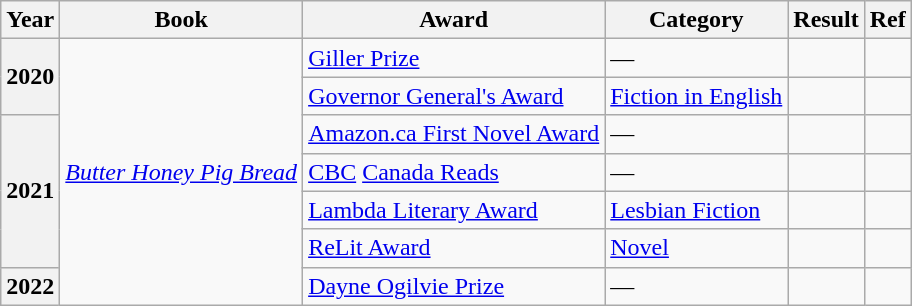<table class="wikitable sortable">
<tr>
<th>Year</th>
<th>Book</th>
<th>Award</th>
<th>Category</th>
<th>Result</th>
<th>Ref</th>
</tr>
<tr>
<th rowspan="2">2020</th>
<td rowspan="7"><em><a href='#'>Butter Honey Pig Bread</a></em></td>
<td><a href='#'>Giller Prize</a></td>
<td>—</td>
<td></td>
<td></td>
</tr>
<tr>
<td><a href='#'>Governor General's Award</a></td>
<td><a href='#'>Fiction in English</a></td>
<td></td>
<td></td>
</tr>
<tr>
<th rowspan="4">2021</th>
<td><a href='#'>Amazon.ca First Novel Award</a></td>
<td>—</td>
<td></td>
<td></td>
</tr>
<tr>
<td><a href='#'>CBC</a> <a href='#'>Canada Reads</a></td>
<td>—</td>
<td></td>
<td></td>
</tr>
<tr>
<td><a href='#'>Lambda Literary Award</a></td>
<td><a href='#'>Lesbian Fiction</a></td>
<td></td>
<td></td>
</tr>
<tr>
<td><a href='#'>ReLit Award</a></td>
<td><a href='#'>Novel</a></td>
<td></td>
<td></td>
</tr>
<tr>
<th>2022</th>
<td><a href='#'>Dayne Ogilvie Prize</a></td>
<td>—</td>
<td></td>
<td></td>
</tr>
</table>
